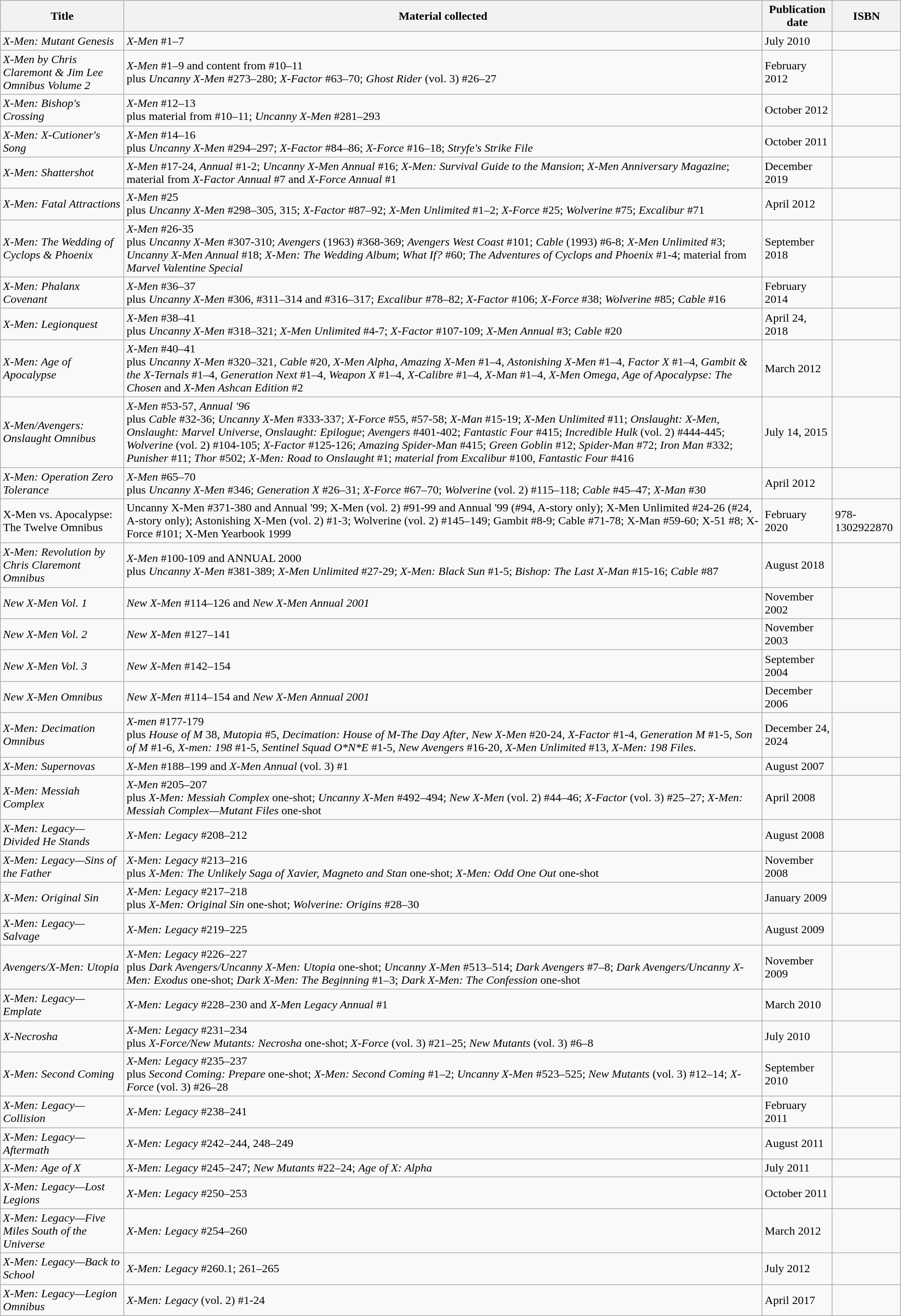<table class="wikitable">
<tr>
<th>Title</th>
<th>Material collected</th>
<th>Publication date</th>
<th>ISBN</th>
</tr>
<tr>
<td><em>X-Men: Mutant Genesis</em></td>
<td><em>X-Men</em> #1–7</td>
<td>July 2010</td>
<td></td>
</tr>
<tr>
<td><em>X-Men by Chris Claremont & Jim Lee Omnibus Volume 2</em></td>
<td><em>X-Men</em> #1–9 and content from #10–11<br>plus <em>Uncanny X-Men</em> #273–280; <em>X-Factor</em> #63–70; <em>Ghost Rider</em> (vol. 3) #26–27</td>
<td>February 2012</td>
<td></td>
</tr>
<tr>
<td><em>X-Men: Bishop's Crossing</em></td>
<td><em>X-Men</em> #12–13<br>plus material from #10–11; <em>Uncanny X-Men</em> #281–293</td>
<td>October 2012</td>
<td></td>
</tr>
<tr>
<td><em>X-Men: X-Cutioner's Song</em></td>
<td><em>X-Men</em> #14–16<br>plus <em>Uncanny X-Men</em> #294–297; <em>X-Factor</em> #84–86; <em>X-Force</em> #16–18; <em>Stryfe's Strike File</em></td>
<td>October 2011</td>
<td></td>
</tr>
<tr>
<td><em>X-Men: Shattershot</em></td>
<td><em>X-Men</em> #17-24, <em>Annual</em> #1-2; <em>Uncanny X-Men Annual</em> #16; <em>X-Men: Survival Guide to the Mansion</em>; <em>X-Men Anniversary Magazine</em>; material from <em>X-Factor Annual</em> #7 and <em>X-Force Annual</em> #1</td>
<td>December 2019</td>
<td></td>
</tr>
<tr>
<td><em>X-Men: Fatal Attractions</em></td>
<td><em>X-Men</em> #25<br>plus <em>Uncanny X-Men</em> #298–305, 315; <em>X-Factor</em> #87–92; <em>X-Men Unlimited</em> #1–2; <em>X-Force</em> #25; <em>Wolverine</em> #75; <em>Excalibur</em> #71</td>
<td>April 2012</td>
<td></td>
</tr>
<tr>
<td><em>X-Men: The Wedding of Cyclops & Phoenix</em></td>
<td><em>X-Men</em> #26-35<br>plus <em>Uncanny X-Men</em> #307-310; <em>Avengers</em> (1963) #368-369; <em>Avengers West Coast</em> #101; <em>Cable</em> (1993) #6-8; <em>X-Men Unlimited</em> #3; <em>Uncanny X-Men Annual</em> #18; <em>X-Men: The Wedding Album</em>; <em>What If?</em> #60; <em>The Adventures of Cyclops and Phoenix</em> #1-4; material from <em>Marvel Valentine Special</em></td>
<td>September 2018</td>
<td></td>
</tr>
<tr>
<td><em>X-Men: Phalanx Covenant</em></td>
<td><em>X-Men</em> #36–37<br>plus <em>Uncanny X-Men</em> #306, #311–314 and #316–317; <em>Excalibur</em> #78–82; <em>X-Factor</em> #106; <em>X-Force</em> #38; <em>Wolverine</em> #85; <em>Cable</em> #16</td>
<td>February 2014</td>
<td></td>
</tr>
<tr>
<td><em>X-Men: Legionquest</em></td>
<td><em>X-Men</em> #38–41<br>plus <em>Uncanny X-Men</em> #318–321; <em>X-Men Unlimited</em> #4-7; <em>X-Factor</em> #107-109; <em>X-Men Annual</em> #3; <em>Cable</em> #20</td>
<td>April 24, 2018</td>
<td></td>
</tr>
<tr>
<td><em>X-Men: Age of Apocalypse</em></td>
<td><em>X-Men</em> #40–41<br>plus <em>Uncanny X-Men</em> #320–321, <em>Cable</em> #20, <em>X-Men Alpha</em>, <em>Amazing X-Men</em> #1–4, <em>Astonishing X-Men</em> #1–4, <em>Factor X</em> #1–4, <em>Gambit & the X-Ternals</em> #1–4, <em>Generation Next</em> #1–4, <em>Weapon X</em> #1–4, <em>X-Calibre</em> #1–4, <em>X-Man</em> #1–4, <em>X-Men Omega</em>, <em>Age of Apocalypse: The Chosen</em> and <em>X-Men Ashcan Edition</em> #2</td>
<td>March 2012</td>
<td></td>
</tr>
<tr>
<td><em>X-Men/Avengers: Onslaught Omnibus</em></td>
<td><em>X-Men</em> #53-57, <em>Annual '96</em><br>plus <em> Cable</em> #32-36; <em>Uncanny X-Men</em> #333-337; <em>X-Force</em> #55, #57-58; <em>X-Man</em> #15-19; <em>X-Men Unlimited</em> #11; <em>Onslaught: X-Men</em>, <em>Onslaught: Marvel Universe</em>, <em>Onslaught: Epilogue</em>; <em>Avengers</em> #401-402; <em>Fantastic Four</em> #415; <em>Incredible Hulk</em> (vol. 2) #444-445; <em>Wolverine</em> (vol. 2) #104-105; <em>X-Factor</em> #125-126; <em>Amazing Spider-Man</em> #415; <em>Green Goblin</em> #12; <em>Spider-Man</em> #72; <em>Iron Man</em> #332; <em>Punisher</em> #11; <em>Thor</em> #502; <em>X-Men: Road to Onslaught</em> #1; <em>material from Excalibur</em> #100, <em>Fantastic Four</em> #416</td>
<td>July 14, 2015</td>
<td></td>
</tr>
<tr>
<td><em>X-Men: Operation Zero Tolerance</em></td>
<td><em>X-Men</em> #65–70<br>plus <em>Uncanny X-Men</em> #346; <em>Generation X</em> #26–31; <em>X-Force</em> #67–70; <em>Wolverine</em> (vol. 2) #115–118; <em>Cable</em> #45–47; <em>X-Man</em> #30</td>
<td>April 2012</td>
<td></td>
</tr>
<tr>
<td>X-Men vs. Apocalypse: The Twelve Omnibus</td>
<td>Uncanny X-Men #371-380 and Annual '99; X-Men (vol. 2) #91-99 and Annual '99 (#94, A-story only); X-Men Unlimited #24-26 (#24, A-story only); Astonishing X-Men (vol. 2) #1-3; Wolverine (vol. 2) #145–149; Gambit #8-9; Cable #71-78; X-Man #59-60; X-51 #8; X-Force #101; X-Men Yearbook 1999</td>
<td>February 2020</td>
<td>978-1302922870</td>
</tr>
<tr>
<td><em>X-Men: Revolution by Chris Claremont Omnibus</em></td>
<td><em>X-Men</em> #100-109 and ANNUAL 2000<br>plus <em>Uncanny X-Men</em> #381-389; <em>X-Men Unlimited</em> #27-29; <em>X-Men: Black Sun</em> #1-5; <em>Bishop: The Last X-Man</em> #15-16; <em>Cable</em> #87</td>
<td>August 2018</td>
<td></td>
</tr>
<tr>
<td><em>New X-Men Vol. 1</em></td>
<td><em>New X-Men</em> #114–126 and <em>New X-Men Annual 2001</em></td>
<td>November 2002</td>
<td></td>
</tr>
<tr>
<td><em>New X-Men Vol. 2</em></td>
<td><em>New X-Men</em> #127–141</td>
<td>November 2003</td>
<td></td>
</tr>
<tr>
<td><em>New X-Men Vol. 3</em></td>
<td><em>New X-Men</em> #142–154</td>
<td>September 2004</td>
<td></td>
</tr>
<tr>
<td><em>New X-Men Omnibus</em></td>
<td><em>New X-Men</em> #114–154 and <em>New X-Men Annual 2001</em></td>
<td>December 2006</td>
<td></td>
</tr>
<tr>
<td><em>X-Men: Decimation Omnibus</em></td>
<td><em>X-men</em> #177-179<br>plus <em>House of M</em> 38, <em>Mutopia</em> #5, <em>Decimation: House of M-The Day After</em>, <em>New X-Men</em> #20-24, <em>X-Factor</em> #1-4, <em>Generation M</em> #1-5, <em>Son of M</em> #1-6, <em>X-men: 198</em> #1-5, <em>Sentinel Squad O*N*E</em> #1-5, <em>New Avengers</em> #16-20, <em>X-Men Unlimited</em> #13, <em>X-Men: 198 Files</em>.</td>
<td>December 24, 2024</td>
<td></td>
</tr>
<tr>
<td><em>X-Men: Supernovas</em></td>
<td><em>X-Men</em> #188–199 and <em>X-Men Annual</em> (vol. 3) #1</td>
<td>August 2007</td>
<td></td>
</tr>
<tr>
<td><em>X-Men: Messiah Complex</em></td>
<td><em>X-Men</em> #205–207<br>plus <em>X-Men: Messiah Complex</em> one-shot; <em>Uncanny X-Men</em> #492–494; <em>New X-Men</em> (vol. 2) #44–46; <em>X-Factor</em> (vol. 3) #25–27; <em>X-Men: Messiah Complex—Mutant Files</em> one-shot</td>
<td>April 2008</td>
<td></td>
</tr>
<tr>
<td><em>X-Men: Legacy—Divided He Stands</em></td>
<td><em>X-Men: Legacy</em> #208–212</td>
<td>August 2008</td>
<td></td>
</tr>
<tr>
<td><em>X-Men: Legacy—Sins of the Father</em></td>
<td><em>X-Men: Legacy</em> #213–216<br>plus <em>X-Men: The Unlikely Saga of Xavier, Magneto and Stan</em> one-shot; <em>X-Men: Odd One Out</em> one-shot</td>
<td>November 2008</td>
<td></td>
</tr>
<tr>
<td><em>X-Men: Original Sin</em></td>
<td><em>X-Men: Legacy</em> #217–218<br>plus <em>X-Men: Original Sin</em> one-shot; <em>Wolverine: Origins</em> #28–30</td>
<td>January 2009</td>
<td></td>
</tr>
<tr>
<td><em>X-Men: Legacy—Salvage</em></td>
<td><em>X-Men: Legacy</em> #219–225</td>
<td>August 2009</td>
<td></td>
</tr>
<tr>
<td><em>Avengers/X-Men: Utopia</em></td>
<td><em>X-Men: Legacy</em> #226–227<br>plus <em>Dark Avengers/Uncanny X-Men: Utopia</em> one-shot; <em>Uncanny X-Men</em> #513–514; <em>Dark Avengers</em> #7–8; <em>Dark Avengers/Uncanny X-Men: Exodus</em> one-shot; <em>Dark X-Men: The Beginning</em> #1–3; <em>Dark X-Men: The Confession</em> one-shot</td>
<td>November 2009</td>
<td></td>
</tr>
<tr>
<td><em>X-Men: Legacy—Emplate</em></td>
<td><em>X-Men: Legacy</em> #228–230 and <em>X-Men Legacy Annual</em> #1</td>
<td>March 2010</td>
<td></td>
</tr>
<tr>
<td><em>X-Necrosha</em></td>
<td><em>X-Men: Legacy</em> #231–234<br>plus <em>X-Force/New Mutants: Necrosha</em> one-shot; <em>X-Force</em> (vol. 3) #21–25; <em>New Mutants</em> (vol. 3) #6–8</td>
<td>July 2010</td>
<td></td>
</tr>
<tr>
<td><em>X-Men: Second Coming</em></td>
<td><em>X-Men: Legacy</em> #235–237<br>plus <em>Second Coming: Prepare</em> one-shot; <em>X-Men: Second Coming</em> #1–2; <em>Uncanny X-Men</em> #523–525; <em>New Mutants</em> (vol. 3) #12–14; <em>X-Force</em> (vol. 3) #26–28</td>
<td>September 2010</td>
<td></td>
</tr>
<tr>
<td><em>X-Men: Legacy—Collision</em></td>
<td><em>X-Men: Legacy</em> #238–241</td>
<td>February 2011</td>
<td></td>
</tr>
<tr>
<td><em>X-Men: Legacy—Aftermath</em></td>
<td><em>X-Men: Legacy</em> #242–244, 248–249</td>
<td>August 2011</td>
<td></td>
</tr>
<tr>
<td><em>X-Men: Age of X</em></td>
<td><em>X-Men: Legacy</em> #245–247; <em>New Mutants</em> #22–24; <em>Age of X: Alpha</em></td>
<td>July 2011</td>
<td></td>
</tr>
<tr>
<td><em>X-Men: Legacy—Lost Legions</em></td>
<td><em>X-Men: Legacy</em> #250–253</td>
<td>October 2011</td>
<td></td>
</tr>
<tr>
<td><em>X-Men: Legacy—Five Miles South of the Universe</em></td>
<td><em>X-Men: Legacy</em> #254–260</td>
<td>March 2012</td>
<td></td>
</tr>
<tr>
<td><em>X-Men: Legacy—Back to School</em></td>
<td><em>X-Men: Legacy</em> #260.1; 261–265</td>
<td>July 2012</td>
<td></td>
</tr>
<tr>
<td><em>X-Men: Legacy—Legion Omnibus</em></td>
<td><em>X-Men: Legacy</em> (vol. 2) #1-24</td>
<td>April 2017</td>
<td></td>
</tr>
</table>
